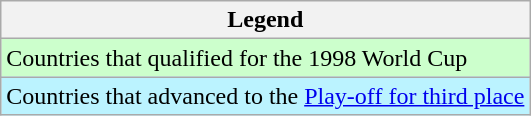<table class="wikitable">
<tr>
<th>Legend</th>
</tr>
<tr bgcolor=#ccffcc>
<td>Countries that qualified for the 1998 World Cup</td>
</tr>
<tr bgcolor=#BBF3FF>
<td>Countries that advanced to the <a href='#'>Play-off for third place</a></td>
</tr>
</table>
